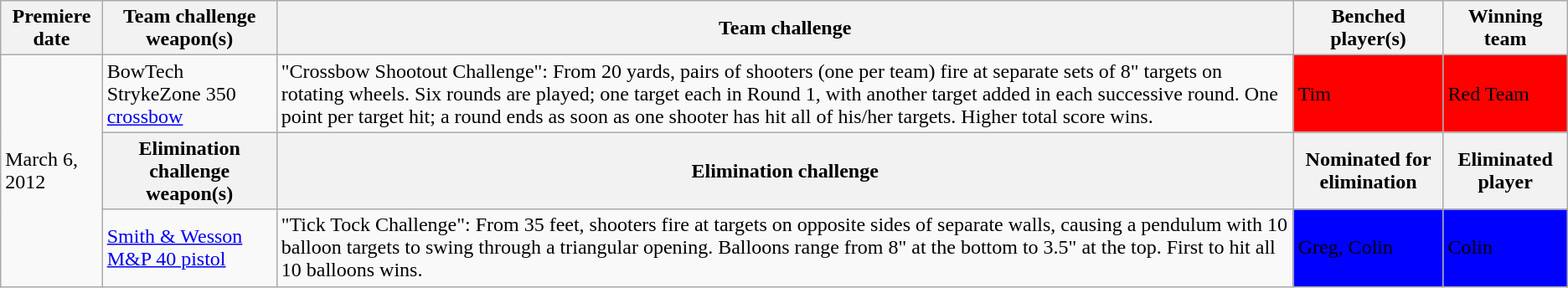<table class="wikitable">
<tr>
<th>Premiere date</th>
<th>Team challenge weapon(s)</th>
<th>Team challenge</th>
<th>Benched player(s)</th>
<th>Winning team</th>
</tr>
<tr>
<td rowspan="3">March 6, 2012</td>
<td>BowTech StrykeZone 350 <a href='#'>crossbow</a></td>
<td>"Crossbow Shootout Challenge": From 20 yards, pairs of shooters (one per team) fire at separate sets of 8" targets on rotating wheels. Six rounds are played; one target each in Round 1, with another target added in each successive round. One point per target hit; a round ends as soon as one shooter has hit all of his/her targets. Higher total score wins.</td>
<td bgcolor="red"><span>Tim</span></td>
<td bgcolor="red"><span>Red Team</span></td>
</tr>
<tr>
<th>Elimination challenge weapon(s)</th>
<th>Elimination challenge</th>
<th>Nominated for elimination</th>
<th>Eliminated player</th>
</tr>
<tr>
<td><a href='#'>Smith & Wesson M&P 40 pistol</a></td>
<td>"Tick Tock Challenge": From 35 feet, shooters fire at targets on opposite sides of separate walls, causing a pendulum with 10 balloon targets to swing through a triangular opening. Balloons range from 8" at the bottom to 3.5" at the top. First to hit all 10 balloons wins.</td>
<td bgcolor="blue"><span>Greg, Colin</span></td>
<td bgcolor="blue"><span>Colin</span></td>
</tr>
</table>
